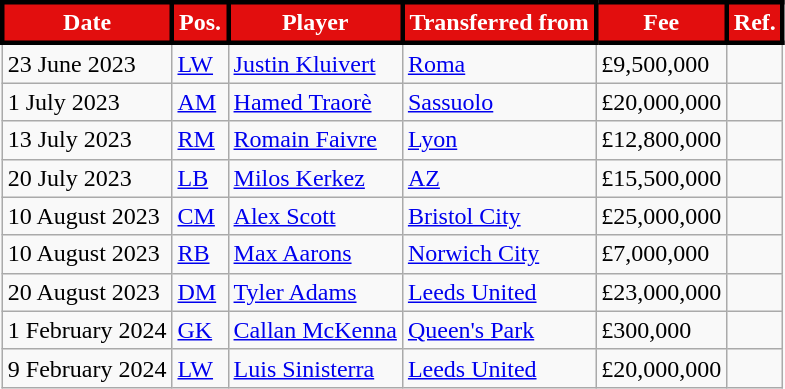<table class="wikitable plainrowheaders sortable">
<tr>
<th style="background:#e20e0e;color:#ffffff;border:3px solid #000000">Date</th>
<th style="background:#e20e0e;color:#ffffff;border:3px solid #000000">Pos.</th>
<th style="background:#e20e0e;color:#ffffff;border:3px solid #000000">Player</th>
<th style="background:#e20e0e;color:#ffffff;border:3px solid #000000">Transferred from</th>
<th style="background:#e20e0e;color:#ffffff;border:3px solid #000000">Fee</th>
<th style="background:#e20e0e;color:#ffffff;border:3px solid #000000">Ref.</th>
</tr>
<tr>
<td>23 June 2023</td>
<td><a href='#'>LW</a></td>
<td> <a href='#'>Justin Kluivert</a></td>
<td> <a href='#'>Roma</a></td>
<td>£9,500,000</td>
<td></td>
</tr>
<tr>
<td>1 July 2023</td>
<td><a href='#'>AM</a></td>
<td> <a href='#'>Hamed Traorè</a></td>
<td> <a href='#'>Sassuolo</a></td>
<td>£20,000,000</td>
<td></td>
</tr>
<tr>
<td>13 July 2023</td>
<td><a href='#'>RM</a></td>
<td> <a href='#'>Romain Faivre</a></td>
<td> <a href='#'>Lyon</a></td>
<td>£12,800,000</td>
<td></td>
</tr>
<tr>
<td>20 July 2023</td>
<td><a href='#'>LB</a></td>
<td> <a href='#'>Milos Kerkez</a></td>
<td> <a href='#'>AZ</a></td>
<td>£15,500,000</td>
<td></td>
</tr>
<tr>
<td>10 August 2023</td>
<td><a href='#'>CM</a></td>
<td> <a href='#'>Alex Scott</a></td>
<td> <a href='#'>Bristol City</a></td>
<td>£25,000,000</td>
<td></td>
</tr>
<tr>
<td>10 August 2023</td>
<td><a href='#'>RB</a></td>
<td> <a href='#'>Max Aarons</a></td>
<td> <a href='#'>Norwich City</a></td>
<td>£7,000,000</td>
<td></td>
</tr>
<tr>
<td>20 August 2023</td>
<td><a href='#'>DM</a></td>
<td> <a href='#'>Tyler Adams</a></td>
<td> <a href='#'>Leeds United</a></td>
<td>£23,000,000</td>
<td></td>
</tr>
<tr>
<td>1 February 2024</td>
<td><a href='#'>GK</a></td>
<td> <a href='#'>Callan McKenna</a></td>
<td> <a href='#'>Queen's Park</a></td>
<td>£300,000</td>
<td></td>
</tr>
<tr>
<td>9 February 2024</td>
<td><a href='#'>LW</a></td>
<td> <a href='#'>Luis Sinisterra</a></td>
<td> <a href='#'>Leeds United</a></td>
<td>£20,000,000</td>
<td></td>
</tr>
</table>
